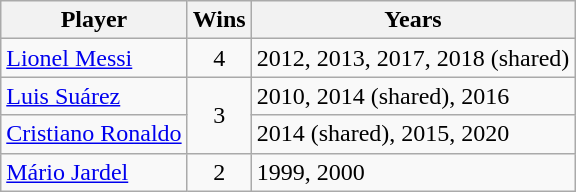<table class="wikitable sortable">
<tr>
<th>Player</th>
<th>Wins</th>
<th>Years</th>
</tr>
<tr>
<td> <a href='#'>Lionel Messi</a></td>
<td align="center">4</td>
<td>2012, 2013, 2017, 2018 (shared)</td>
</tr>
<tr>
<td> <a href='#'>Luis Suárez</a></td>
<td rowspan="2" align="center">3</td>
<td>2010, 2014 (shared), 2016</td>
</tr>
<tr>
<td> <a href='#'>Cristiano Ronaldo</a></td>
<td>2014 (shared), 2015, 2020</td>
</tr>
<tr>
<td> <a href='#'>Mário Jardel</a></td>
<td align="center">2</td>
<td>1999, 2000</td>
</tr>
</table>
